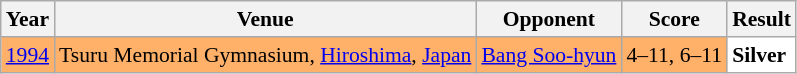<table class="sortable wikitable" style="font-size: 90%;">
<tr>
<th>Year</th>
<th>Venue</th>
<th>Opponent</th>
<th>Score</th>
<th>Result</th>
</tr>
<tr style="background:#FFB069">
<td align="center"><a href='#'>1994</a></td>
<td align="left">Tsuru Memorial Gymnasium, <a href='#'>Hiroshima</a>, <a href='#'>Japan</a></td>
<td align="left"> <a href='#'>Bang Soo-hyun</a></td>
<td align="left">4–11, 6–11</td>
<td style="text-align:left; background:white"> <strong>Silver</strong></td>
</tr>
</table>
